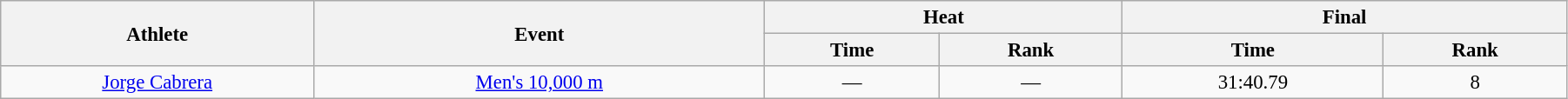<table class="wikitable" style="font-size:95%; text-align:center;" width="95%">
<tr>
<th rowspan="2">Athlete</th>
<th rowspan="2">Event</th>
<th colspan="2">Heat</th>
<th colspan="2">Final</th>
</tr>
<tr>
<th>Time</th>
<th>Rank</th>
<th>Time</th>
<th>Rank</th>
</tr>
<tr>
<td width=20%><a href='#'>Jorge Cabrera</a></td>
<td><a href='#'>Men's 10,000 m</a></td>
<td>—</td>
<td>—</td>
<td>31:40.79</td>
<td>8</td>
</tr>
</table>
